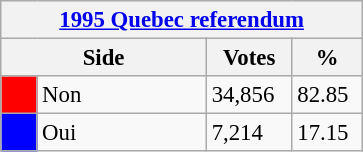<table class="wikitable" style="font-size: 95%; clear:both">
<tr style="background-color:#E9E9E9">
<th colspan=4><a href='#'>1995 Quebec referendum</a></th>
</tr>
<tr style="background-color:#E9E9E9">
<th colspan=2 style="width: 130px">Side</th>
<th style="width: 50px">Votes</th>
<th style="width: 40px">%</th>
</tr>
<tr>
<td bgcolor="red"></td>
<td>Non</td>
<td>34,856</td>
<td>82.85</td>
</tr>
<tr>
<td bgcolor="blue"></td>
<td>Oui</td>
<td>7,214</td>
<td>17.15</td>
</tr>
</table>
